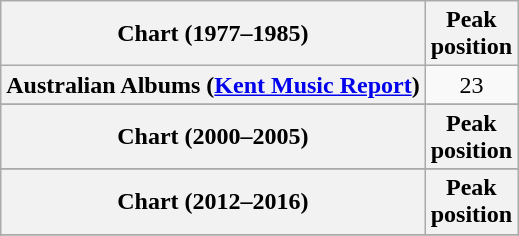<table class="wikitable sortable plainrowheaders" style="text-align:center;">
<tr>
<th scope="col">Chart (1977–1985)</th>
<th scope="col">Peak<br>position</th>
</tr>
<tr>
<th scope="row">Australian Albums (<a href='#'>Kent Music Report</a>)</th>
<td>23</td>
</tr>
<tr>
</tr>
<tr>
</tr>
<tr>
</tr>
<tr>
</tr>
<tr>
</tr>
<tr>
</tr>
<tr>
<th scope="col">Chart (2000–2005)</th>
<th scope="col">Peak<br>position</th>
</tr>
<tr>
</tr>
<tr>
</tr>
<tr>
<th scope="col">Chart (2012–2016)</th>
<th scope="col">Peak<br>position</th>
</tr>
<tr>
</tr>
<tr>
</tr>
<tr>
</tr>
<tr>
</tr>
<tr>
</tr>
<tr>
</tr>
</table>
